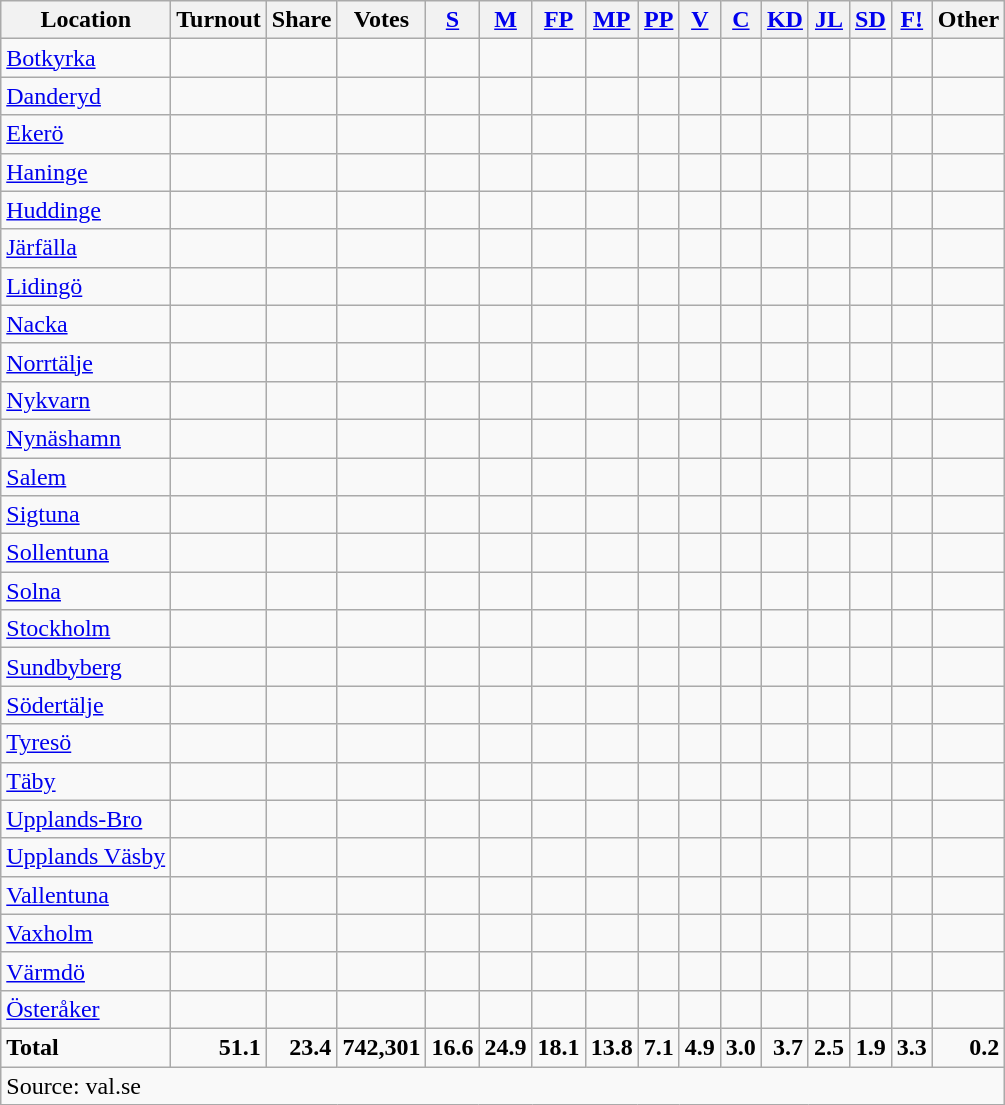<table class="wikitable sortable" style=text-align:right>
<tr>
<th>Location</th>
<th>Turnout</th>
<th>Share</th>
<th>Votes</th>
<th><a href='#'>S</a></th>
<th><a href='#'>M</a></th>
<th><a href='#'>FP</a></th>
<th><a href='#'>MP</a></th>
<th><a href='#'>PP</a></th>
<th><a href='#'>V</a></th>
<th><a href='#'>C</a></th>
<th><a href='#'>KD</a></th>
<th><a href='#'>JL</a></th>
<th><a href='#'>SD</a></th>
<th><a href='#'>F!</a></th>
<th>Other</th>
</tr>
<tr>
<td align=left><a href='#'>Botkyrka</a></td>
<td></td>
<td></td>
<td></td>
<td></td>
<td></td>
<td></td>
<td></td>
<td></td>
<td></td>
<td></td>
<td></td>
<td></td>
<td></td>
<td></td>
<td></td>
</tr>
<tr>
<td align=left><a href='#'>Danderyd</a></td>
<td></td>
<td></td>
<td></td>
<td></td>
<td></td>
<td></td>
<td></td>
<td></td>
<td></td>
<td></td>
<td></td>
<td></td>
<td></td>
<td></td>
<td></td>
</tr>
<tr>
<td align=left><a href='#'>Ekerö</a></td>
<td></td>
<td></td>
<td></td>
<td></td>
<td></td>
<td></td>
<td></td>
<td></td>
<td></td>
<td></td>
<td></td>
<td></td>
<td></td>
<td></td>
<td></td>
</tr>
<tr>
<td align=left><a href='#'>Haninge</a></td>
<td></td>
<td></td>
<td></td>
<td></td>
<td></td>
<td></td>
<td></td>
<td></td>
<td></td>
<td></td>
<td></td>
<td></td>
<td></td>
<td></td>
<td></td>
</tr>
<tr>
<td align=left><a href='#'>Huddinge</a></td>
<td></td>
<td></td>
<td></td>
<td></td>
<td></td>
<td></td>
<td></td>
<td></td>
<td></td>
<td></td>
<td></td>
<td></td>
<td></td>
<td></td>
<td></td>
</tr>
<tr>
<td align=left><a href='#'>Järfälla</a></td>
<td></td>
<td></td>
<td></td>
<td></td>
<td></td>
<td></td>
<td></td>
<td></td>
<td></td>
<td></td>
<td></td>
<td></td>
<td></td>
<td></td>
<td></td>
</tr>
<tr>
<td align=left><a href='#'>Lidingö</a></td>
<td></td>
<td></td>
<td></td>
<td></td>
<td></td>
<td></td>
<td></td>
<td></td>
<td></td>
<td></td>
<td></td>
<td></td>
<td></td>
<td></td>
<td></td>
</tr>
<tr>
<td align=left><a href='#'>Nacka</a></td>
<td></td>
<td></td>
<td></td>
<td></td>
<td></td>
<td></td>
<td></td>
<td></td>
<td></td>
<td></td>
<td></td>
<td></td>
<td></td>
<td></td>
<td></td>
</tr>
<tr>
<td align=left><a href='#'>Norrtälje</a></td>
<td></td>
<td></td>
<td></td>
<td></td>
<td></td>
<td></td>
<td></td>
<td></td>
<td></td>
<td></td>
<td></td>
<td></td>
<td></td>
<td></td>
<td></td>
</tr>
<tr>
<td align=left><a href='#'>Nykvarn</a></td>
<td></td>
<td></td>
<td></td>
<td></td>
<td></td>
<td></td>
<td></td>
<td></td>
<td></td>
<td></td>
<td></td>
<td></td>
<td></td>
<td></td>
<td></td>
</tr>
<tr>
<td align=left><a href='#'>Nynäshamn</a></td>
<td></td>
<td></td>
<td></td>
<td></td>
<td></td>
<td></td>
<td></td>
<td></td>
<td></td>
<td></td>
<td></td>
<td></td>
<td></td>
<td></td>
<td></td>
</tr>
<tr>
<td align=left><a href='#'>Salem</a></td>
<td></td>
<td></td>
<td></td>
<td></td>
<td></td>
<td></td>
<td></td>
<td></td>
<td></td>
<td></td>
<td></td>
<td></td>
<td></td>
<td></td>
<td></td>
</tr>
<tr>
<td align=left><a href='#'>Sigtuna</a></td>
<td></td>
<td></td>
<td></td>
<td></td>
<td></td>
<td></td>
<td></td>
<td></td>
<td></td>
<td></td>
<td></td>
<td></td>
<td></td>
<td></td>
<td></td>
</tr>
<tr>
<td align=left><a href='#'>Sollentuna</a></td>
<td></td>
<td></td>
<td></td>
<td></td>
<td></td>
<td></td>
<td></td>
<td></td>
<td></td>
<td></td>
<td></td>
<td></td>
<td></td>
<td></td>
<td></td>
</tr>
<tr>
<td align=left><a href='#'>Solna</a></td>
<td></td>
<td></td>
<td></td>
<td></td>
<td></td>
<td></td>
<td></td>
<td></td>
<td></td>
<td></td>
<td></td>
<td></td>
<td></td>
<td></td>
<td></td>
</tr>
<tr>
<td align=left><a href='#'>Stockholm</a></td>
<td></td>
<td></td>
<td></td>
<td></td>
<td></td>
<td></td>
<td></td>
<td></td>
<td></td>
<td></td>
<td></td>
<td></td>
<td></td>
<td></td>
<td></td>
</tr>
<tr>
<td align=left><a href='#'>Sundbyberg</a></td>
<td></td>
<td></td>
<td></td>
<td></td>
<td></td>
<td></td>
<td></td>
<td></td>
<td></td>
<td></td>
<td></td>
<td></td>
<td></td>
<td></td>
<td></td>
</tr>
<tr>
<td align=left><a href='#'>Södertälje</a></td>
<td></td>
<td></td>
<td></td>
<td></td>
<td></td>
<td></td>
<td></td>
<td></td>
<td></td>
<td></td>
<td></td>
<td></td>
<td></td>
<td></td>
<td></td>
</tr>
<tr>
<td align=left><a href='#'>Tyresö</a></td>
<td></td>
<td></td>
<td></td>
<td></td>
<td></td>
<td></td>
<td></td>
<td></td>
<td></td>
<td></td>
<td></td>
<td></td>
<td></td>
<td></td>
<td></td>
</tr>
<tr>
<td align=left><a href='#'>Täby</a></td>
<td></td>
<td></td>
<td></td>
<td></td>
<td></td>
<td></td>
<td></td>
<td></td>
<td></td>
<td></td>
<td></td>
<td></td>
<td></td>
<td></td>
<td></td>
</tr>
<tr>
<td align=left><a href='#'>Upplands-Bro</a></td>
<td></td>
<td></td>
<td></td>
<td></td>
<td></td>
<td></td>
<td></td>
<td></td>
<td></td>
<td></td>
<td></td>
<td></td>
<td></td>
<td></td>
<td></td>
</tr>
<tr>
<td align=left><a href='#'>Upplands Väsby</a></td>
<td></td>
<td></td>
<td></td>
<td></td>
<td></td>
<td></td>
<td></td>
<td></td>
<td></td>
<td></td>
<td></td>
<td></td>
<td></td>
<td></td>
<td></td>
</tr>
<tr>
<td align=left><a href='#'>Vallentuna</a></td>
<td></td>
<td></td>
<td></td>
<td></td>
<td></td>
<td></td>
<td></td>
<td></td>
<td></td>
<td></td>
<td></td>
<td></td>
<td></td>
<td></td>
<td></td>
</tr>
<tr>
<td align=left><a href='#'>Vaxholm</a></td>
<td></td>
<td></td>
<td></td>
<td></td>
<td></td>
<td></td>
<td></td>
<td></td>
<td></td>
<td></td>
<td></td>
<td></td>
<td></td>
<td></td>
<td></td>
</tr>
<tr>
<td align=left><a href='#'>Värmdö</a></td>
<td></td>
<td></td>
<td></td>
<td></td>
<td></td>
<td></td>
<td></td>
<td></td>
<td></td>
<td></td>
<td></td>
<td></td>
<td></td>
<td></td>
<td></td>
</tr>
<tr>
<td align=left><a href='#'>Österåker</a></td>
<td></td>
<td></td>
<td></td>
<td></td>
<td></td>
<td></td>
<td></td>
<td></td>
<td></td>
<td></td>
<td></td>
<td></td>
<td></td>
<td></td>
<td></td>
</tr>
<tr>
<td align=left><strong>Total</strong></td>
<td><strong>51.1</strong></td>
<td><strong>23.4</strong></td>
<td><strong>742,301</strong></td>
<td><strong>16.6</strong></td>
<td><strong>24.9</strong></td>
<td><strong>18.1</strong></td>
<td><strong>13.8</strong></td>
<td><strong>7.1</strong></td>
<td><strong>4.9</strong></td>
<td><strong>3.0</strong></td>
<td><strong>3.7</strong></td>
<td><strong>2.5</strong></td>
<td><strong>1.9</strong></td>
<td><strong>3.3</strong></td>
<td><strong>0.2</strong></td>
</tr>
<tr>
<td align=left colspan=16>Source: val.se </td>
</tr>
</table>
